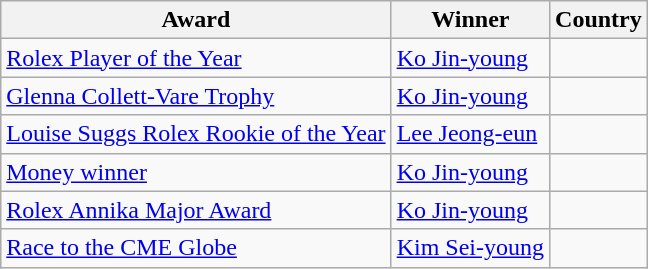<table class="wikitable">
<tr>
<th>Award</th>
<th>Winner</th>
<th>Country</th>
</tr>
<tr>
<td><a href='#'>Rolex Player of the Year</a></td>
<td><a href='#'>Ko Jin-young</a></td>
<td></td>
</tr>
<tr>
<td><a href='#'>Glenna Collett-Vare Trophy</a></td>
<td><a href='#'>Ko Jin-young</a></td>
<td></td>
</tr>
<tr>
<td><a href='#'>Louise Suggs Rolex Rookie of the Year</a></td>
<td><a href='#'>Lee Jeong-eun</a></td>
<td></td>
</tr>
<tr>
<td><a href='#'>Money winner</a></td>
<td><a href='#'>Ko Jin-young</a></td>
<td></td>
</tr>
<tr>
<td><a href='#'>Rolex Annika Major Award</a></td>
<td><a href='#'>Ko Jin-young</a></td>
<td></td>
</tr>
<tr>
<td><a href='#'>Race to the CME Globe</a></td>
<td><a href='#'>Kim Sei-young</a></td>
<td></td>
</tr>
</table>
